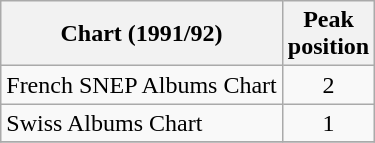<table class="wikitable sortable">
<tr>
<th>Chart (1991/92)</th>
<th>Peak<br>position</th>
</tr>
<tr>
<td>French SNEP Albums Chart</td>
<td align="center">2</td>
</tr>
<tr>
<td>Swiss Albums Chart</td>
<td align="center">1</td>
</tr>
<tr>
</tr>
</table>
